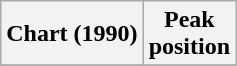<table class="wikitable sortable plainrowheaders" style="text-align:center">
<tr>
<th>Chart (1990)</th>
<th>Peak<br>position</th>
</tr>
<tr>
</tr>
</table>
